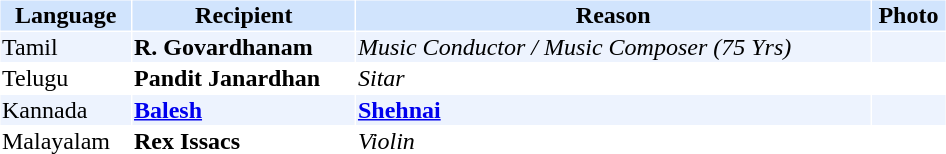<table cellspacing="1" cellpadding="1" border="0" style="width:50%;">
<tr style="background:#d1e4fd;">
<th>Language</th>
<th>Recipient</th>
<th>Reason</th>
<th>Photo</th>
</tr>
<tr style="background:#edf3fe;">
<td>Tamil</td>
<td><strong>R. Govardhanam</strong></td>
<td><em>Music Conductor / Music Composer (75 Yrs)</em></td>
<td></td>
</tr>
<tr>
<td>Telugu</td>
<td><strong>Pandit Janardhan</strong></td>
<td><em>Sitar</em></td>
<td></td>
</tr>
<tr style="background:#edf3fe;">
<td>Kannada</td>
<td><strong><a href='#'>Balesh</a></strong></td>
<td><strong><a href='#'>Shehnai</a></strong></td>
<td></td>
</tr>
<tr>
<td>Malayalam</td>
<td><strong>Rex Issacs</strong></td>
<td><em>Violin</em></td>
<td></td>
</tr>
</table>
